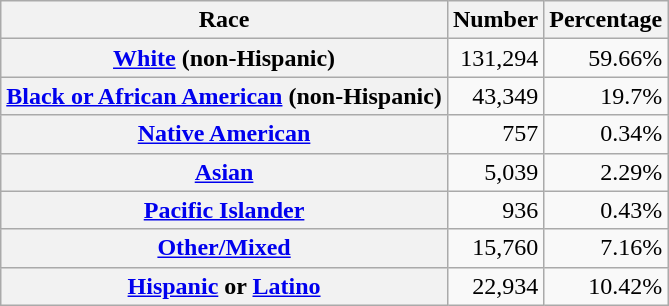<table class="wikitable" style="text-align:right">
<tr>
<th scope="col">Race</th>
<th scope="col">Number</th>
<th scope="col">Percentage</th>
</tr>
<tr>
<th scope="row"><a href='#'>White</a> (non-Hispanic)</th>
<td>131,294</td>
<td>59.66%</td>
</tr>
<tr>
<th scope="row"><a href='#'>Black or African American</a> (non-Hispanic)</th>
<td>43,349</td>
<td>19.7%</td>
</tr>
<tr>
<th scope="row"><a href='#'>Native American</a></th>
<td>757</td>
<td>0.34%</td>
</tr>
<tr>
<th scope="row"><a href='#'>Asian</a></th>
<td>5,039</td>
<td>2.29%</td>
</tr>
<tr>
<th scope="row"><a href='#'>Pacific Islander</a></th>
<td>936</td>
<td>0.43%</td>
</tr>
<tr>
<th scope="row"><a href='#'>Other/Mixed</a></th>
<td>15,760</td>
<td>7.16%</td>
</tr>
<tr>
<th scope="row"><a href='#'>Hispanic</a> or <a href='#'>Latino</a></th>
<td>22,934</td>
<td>10.42%</td>
</tr>
</table>
